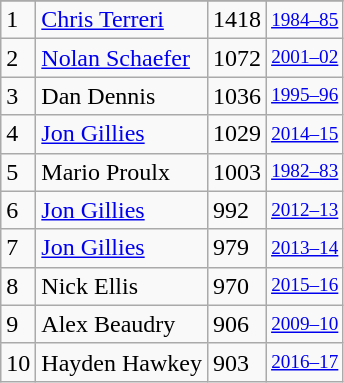<table class="wikitable">
<tr>
</tr>
<tr>
<td>1</td>
<td><a href='#'>Chris Terreri</a></td>
<td>1418</td>
<td style="font-size:80%;"><a href='#'>1984–85</a></td>
</tr>
<tr>
<td>2</td>
<td><a href='#'>Nolan Schaefer</a></td>
<td>1072</td>
<td style="font-size:80%;"><a href='#'>2001–02</a></td>
</tr>
<tr>
<td>3</td>
<td>Dan Dennis</td>
<td>1036</td>
<td style="font-size:80%;"><a href='#'>1995–96</a></td>
</tr>
<tr>
<td>4</td>
<td><a href='#'>Jon Gillies</a></td>
<td>1029</td>
<td style="font-size:80%;"><a href='#'>2014–15</a></td>
</tr>
<tr>
<td>5</td>
<td>Mario Proulx</td>
<td>1003</td>
<td style="font-size:80%;"><a href='#'>1982–83</a></td>
</tr>
<tr>
<td>6</td>
<td><a href='#'>Jon Gillies</a></td>
<td>992</td>
<td style="font-size:80%;"><a href='#'>2012–13</a></td>
</tr>
<tr>
<td>7</td>
<td><a href='#'>Jon Gillies</a></td>
<td>979</td>
<td style="font-size:80%;"><a href='#'>2013–14</a></td>
</tr>
<tr>
<td>8</td>
<td>Nick Ellis</td>
<td>970</td>
<td style="font-size:80%;"><a href='#'>2015–16</a></td>
</tr>
<tr>
<td>9</td>
<td>Alex Beaudry</td>
<td>906</td>
<td style="font-size:80%;"><a href='#'>2009–10</a></td>
</tr>
<tr>
<td>10</td>
<td>Hayden Hawkey</td>
<td>903</td>
<td style="font-size:80%;"><a href='#'>2016–17</a></td>
</tr>
</table>
